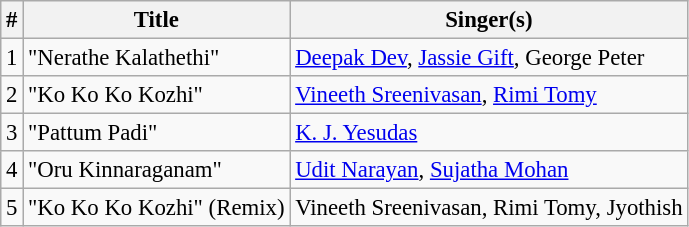<table class="wikitable" style="font-size:95%;">
<tr>
<th>#</th>
<th>Title</th>
<th>Singer(s)</th>
</tr>
<tr>
<td>1</td>
<td>"Nerathe Kalathethi"</td>
<td><a href='#'>Deepak Dev</a>, <a href='#'>Jassie Gift</a>, George Peter</td>
</tr>
<tr>
<td>2</td>
<td>"Ko Ko Ko Kozhi"</td>
<td><a href='#'>Vineeth Sreenivasan</a>, <a href='#'>Rimi Tomy</a></td>
</tr>
<tr>
<td>3</td>
<td>"Pattum Padi"</td>
<td><a href='#'>K. J. Yesudas</a></td>
</tr>
<tr>
<td>4</td>
<td>"Oru Kinnaraganam"</td>
<td><a href='#'>Udit Narayan</a>, <a href='#'>Sujatha Mohan</a></td>
</tr>
<tr>
<td>5</td>
<td>"Ko Ko Ko Kozhi" (Remix)</td>
<td>Vineeth Sreenivasan, Rimi Tomy, Jyothish</td>
</tr>
</table>
